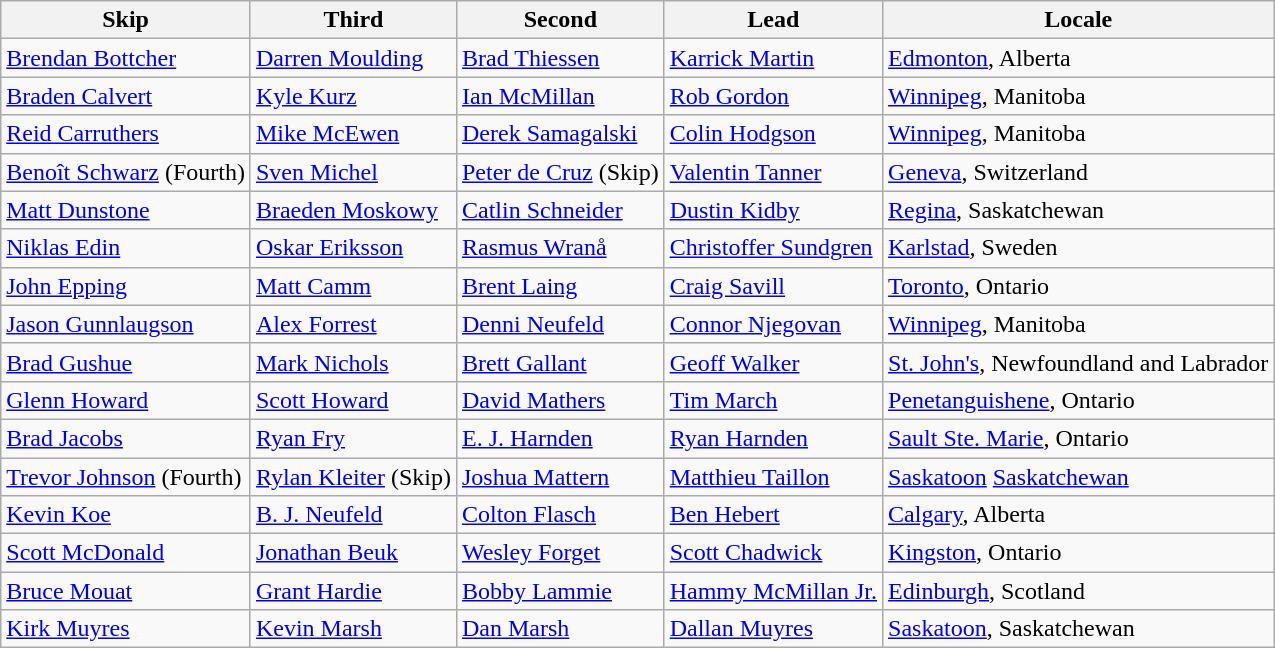<table class=wikitable>
<tr>
<th>Skip</th>
<th>Third</th>
<th>Second</th>
<th>Lead</th>
<th>Locale</th>
</tr>
<tr>
<td><a href='#'>Brendan Bottcher</a></td>
<td><a href='#'>Darren Moulding</a></td>
<td><a href='#'>Brad Thiessen</a></td>
<td><a href='#'>Karrick Martin</a></td>
<td> <a href='#'>Edmonton</a>, Alberta</td>
</tr>
<tr>
<td><a href='#'>Braden Calvert</a></td>
<td><a href='#'>Kyle Kurz</a></td>
<td><a href='#'>Ian McMillan</a></td>
<td><a href='#'>Rob Gordon</a></td>
<td> <a href='#'>Winnipeg</a>, Manitoba</td>
</tr>
<tr>
<td><a href='#'>Reid Carruthers</a></td>
<td><a href='#'>Mike McEwen</a></td>
<td><a href='#'>Derek Samagalski</a></td>
<td><a href='#'>Colin Hodgson</a></td>
<td> <a href='#'>Winnipeg</a>, Manitoba</td>
</tr>
<tr>
<td><a href='#'>Benoît Schwarz</a> (Fourth)</td>
<td><a href='#'>Sven Michel</a></td>
<td><a href='#'>Peter de Cruz</a> (Skip)</td>
<td><a href='#'>Valentin Tanner</a></td>
<td> <a href='#'>Geneva</a>, Switzerland</td>
</tr>
<tr>
<td><a href='#'>Matt Dunstone</a></td>
<td><a href='#'>Braeden Moskowy</a></td>
<td><a href='#'>Catlin Schneider</a></td>
<td><a href='#'>Dustin Kidby</a></td>
<td> <a href='#'>Regina</a>, Saskatchewan</td>
</tr>
<tr>
<td><a href='#'>Niklas Edin</a></td>
<td><a href='#'>Oskar Eriksson</a></td>
<td><a href='#'>Rasmus Wranå</a></td>
<td><a href='#'>Christoffer Sundgren</a></td>
<td> <a href='#'>Karlstad</a>, Sweden</td>
</tr>
<tr>
<td><a href='#'>John Epping</a></td>
<td><a href='#'>Matt Camm</a></td>
<td><a href='#'>Brent Laing</a></td>
<td><a href='#'>Craig Savill</a></td>
<td> <a href='#'>Toronto</a>, Ontario</td>
</tr>
<tr>
<td><a href='#'>Jason Gunnlaugson</a></td>
<td><a href='#'>Alex Forrest</a></td>
<td><a href='#'>Denni Neufeld</a></td>
<td><a href='#'>Connor Njegovan</a></td>
<td> <a href='#'>Winnipeg</a>, Manitoba</td>
</tr>
<tr>
<td><a href='#'>Brad Gushue</a></td>
<td><a href='#'>Mark Nichols</a></td>
<td><a href='#'>Brett Gallant</a></td>
<td><a href='#'>Geoff Walker</a></td>
<td> <a href='#'>St. John's</a>, Newfoundland and Labrador</td>
</tr>
<tr>
<td><a href='#'>Glenn Howard</a></td>
<td><a href='#'>Scott Howard</a></td>
<td><a href='#'>David Mathers</a></td>
<td><a href='#'>Tim March</a></td>
<td> <a href='#'>Penetanguishene</a>, Ontario</td>
</tr>
<tr>
<td><a href='#'>Brad Jacobs</a></td>
<td><a href='#'>Ryan Fry</a></td>
<td><a href='#'>E. J. Harnden</a></td>
<td><a href='#'>Ryan Harnden</a></td>
<td> <a href='#'>Sault Ste. Marie</a>, Ontario</td>
</tr>
<tr>
<td><a href='#'>Trevor Johnson</a> (Fourth)</td>
<td><a href='#'>Rylan Kleiter</a> (Skip)</td>
<td><a href='#'>Joshua Mattern</a></td>
<td><a href='#'>Matthieu Taillon</a></td>
<td> <a href='#'>Saskatoon</a> <a href='#'>Saskatchewan</a></td>
</tr>
<tr>
<td><a href='#'>Kevin Koe</a></td>
<td><a href='#'>B. J. Neufeld</a></td>
<td><a href='#'>Colton Flasch</a></td>
<td><a href='#'>Ben Hebert</a></td>
<td> <a href='#'>Calgary</a>, Alberta</td>
</tr>
<tr>
<td><a href='#'>Scott McDonald</a></td>
<td><a href='#'>Jonathan Beuk</a></td>
<td><a href='#'>Wesley Forget</a></td>
<td><a href='#'>Scott Chadwick</a></td>
<td> <a href='#'>Kingston</a>, Ontario</td>
</tr>
<tr>
<td><a href='#'>Bruce Mouat</a></td>
<td><a href='#'>Grant Hardie</a></td>
<td><a href='#'>Bobby Lammie</a></td>
<td><a href='#'>Hammy McMillan Jr.</a></td>
<td> <a href='#'>Edinburgh</a>, Scotland</td>
</tr>
<tr>
<td><a href='#'>Kirk Muyres</a></td>
<td><a href='#'>Kevin Marsh</a></td>
<td><a href='#'>Dan Marsh</a></td>
<td><a href='#'>Dallan Muyres</a></td>
<td> <a href='#'>Saskatoon</a>, Saskatchewan</td>
</tr>
</table>
